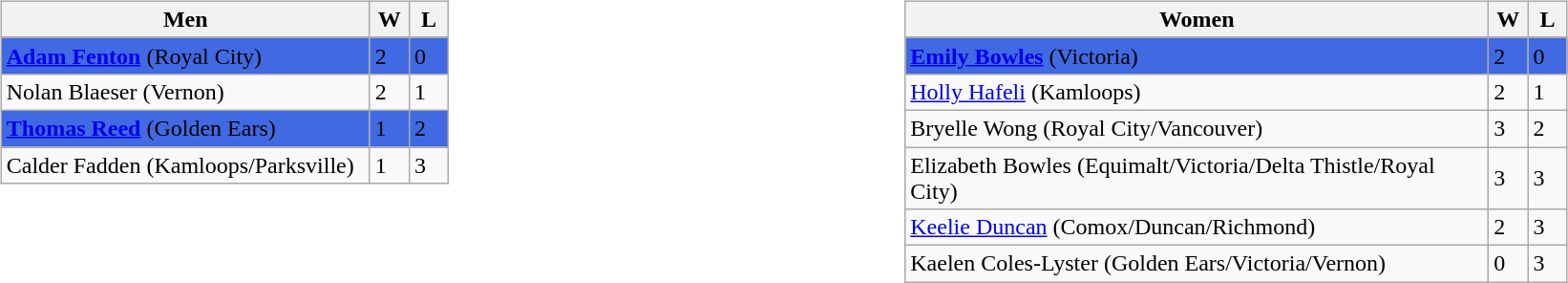<table>
<tr>
<td valign=top width=20%><br><table class=wikitable>
<tr>
<th width=250>Men</th>
<th width=20>W</th>
<th width=20>L</th>
</tr>
<tr bgcolor=#4169E1>
<td><strong><a href='#'>Adam Fenton</a></strong> (Royal City)</td>
<td>2</td>
<td>0</td>
</tr>
<tr>
<td>Nolan Blaeser (Vernon)</td>
<td>2</td>
<td>1</td>
</tr>
<tr bgcolor=#4169E1>
<td><strong><a href='#'>Thomas Reed</a></strong> (Golden Ears)</td>
<td>1</td>
<td>2</td>
</tr>
<tr>
<td>Calder Fadden (Kamloops/Parksville)</td>
<td>1</td>
<td>3</td>
</tr>
</table>
</td>
<td valign=top width=20%><br><table class=wikitable>
<tr>
<th width=400>Women</th>
<th width=20>W</th>
<th width=20>L</th>
</tr>
<tr bgcolor=#4169E1>
<td><strong><a href='#'>Emily Bowles</a></strong> (Victoria)</td>
<td>2</td>
<td>0</td>
</tr>
<tr>
<td><a href='#'>Holly Hafeli</a> (Kamloops)</td>
<td>2</td>
<td>1</td>
</tr>
<tr>
<td>Bryelle Wong (Royal City/Vancouver)</td>
<td>3</td>
<td>2</td>
</tr>
<tr>
<td>Elizabeth Bowles (Equimalt/Victoria/Delta Thistle/Royal City)</td>
<td>3</td>
<td>3</td>
</tr>
<tr>
<td><a href='#'>Keelie Duncan</a> (Comox/Duncan/Richmond)</td>
<td>2</td>
<td>3</td>
</tr>
<tr>
<td>Kaelen Coles-Lyster (Golden Ears/Victoria/Vernon)</td>
<td>0</td>
<td>3</td>
</tr>
</table>
</td>
</tr>
</table>
